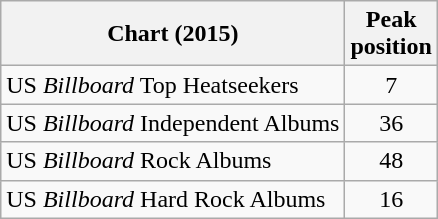<table class="wikitable">
<tr>
<th>Chart (2015)</th>
<th>Peak<br>position</th>
</tr>
<tr>
<td>US <em>Billboard</em> Top Heatseekers</td>
<td style="text-align:center;">7</td>
</tr>
<tr>
<td>US <em>Billboard</em> Independent Albums</td>
<td style="text-align:center;">36</td>
</tr>
<tr>
<td>US <em>Billboard</em> Rock Albums</td>
<td style="text-align:center;">48</td>
</tr>
<tr>
<td>US <em>Billboard</em> Hard Rock Albums</td>
<td style="text-align:center;">16</td>
</tr>
</table>
